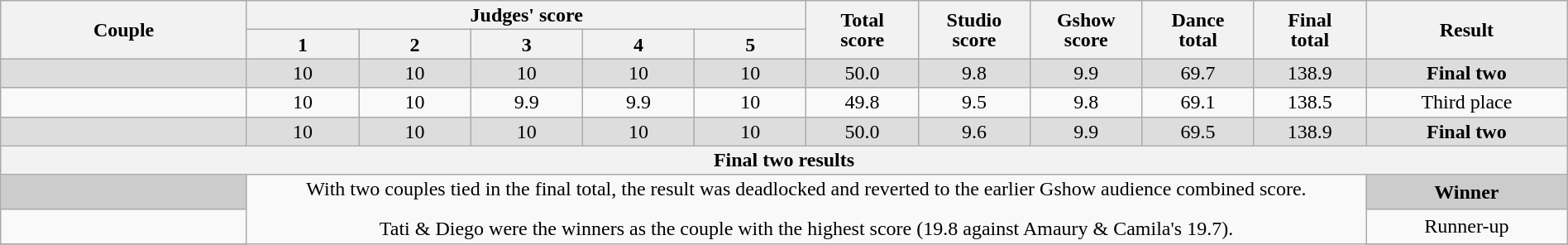<table class="wikitable" style="font-size:100%; line-height:16px; text-align:center" width="100%">
<tr>
<th rowspan=2 width="11.00%">Couple</th>
<th colspan=5 width="25.00%">Judges' score</th>
<th rowspan=2 width="05.00%">Total<br>score</th>
<th rowspan=2 width="05.00%">Studio<br>score</th>
<th rowspan=2 width="05.00%">Gshow<br>score</th>
<th rowspan=2 width="05.00%">Dance<br>total</th>
<th rowspan=2 width="05.00%">Final<br>total</th>
<th rowspan=2 width="09.00%">Result</th>
</tr>
<tr>
<th width="05.00%">1</th>
<th width="05.00%">2</th>
<th width="05.00%">3</th>
<th width="05.00%">4</th>
<th width="05.00%">5</th>
</tr>
<tr bgcolor="DDDDDD">
<td></td>
<td>10</td>
<td>10</td>
<td>10</td>
<td>10</td>
<td>10</td>
<td>50.0</td>
<td>9.8</td>
<td>9.9</td>
<td>69.7</td>
<td>138.9</td>
<td><strong>Final two</strong></td>
</tr>
<tr>
<td></td>
<td>10</td>
<td>10</td>
<td>9.9</td>
<td>9.9</td>
<td>10</td>
<td>49.8</td>
<td>9.5</td>
<td>9.8</td>
<td>69.1</td>
<td>138.5</td>
<td>Third place</td>
</tr>
<tr bgcolor="DDDDDD">
<td></td>
<td>10</td>
<td>10</td>
<td>10</td>
<td>10</td>
<td>10</td>
<td>50.0</td>
<td>9.6</td>
<td>9.9</td>
<td>69.5</td>
<td>138.9</td>
<td><strong>Final two</strong></td>
</tr>
<tr>
<th colspan=12>Final two results</th>
</tr>
<tr>
<td bgcolor="CCCCCC"></td>
<td rowspan=3 colspan=10>With two couples tied in the final total, the result was deadlocked and reverted to the earlier Gshow audience combined score.<br><br>Tati & Diego were the winners as the couple with the highest score (19.8 against Amaury & Camila's 19.7).</td>
<td bgcolor="CCCCCC"><strong>Winner</strong></td>
</tr>
<tr>
<td></td>
<td>Runner-up</td>
</tr>
<tr>
</tr>
</table>
